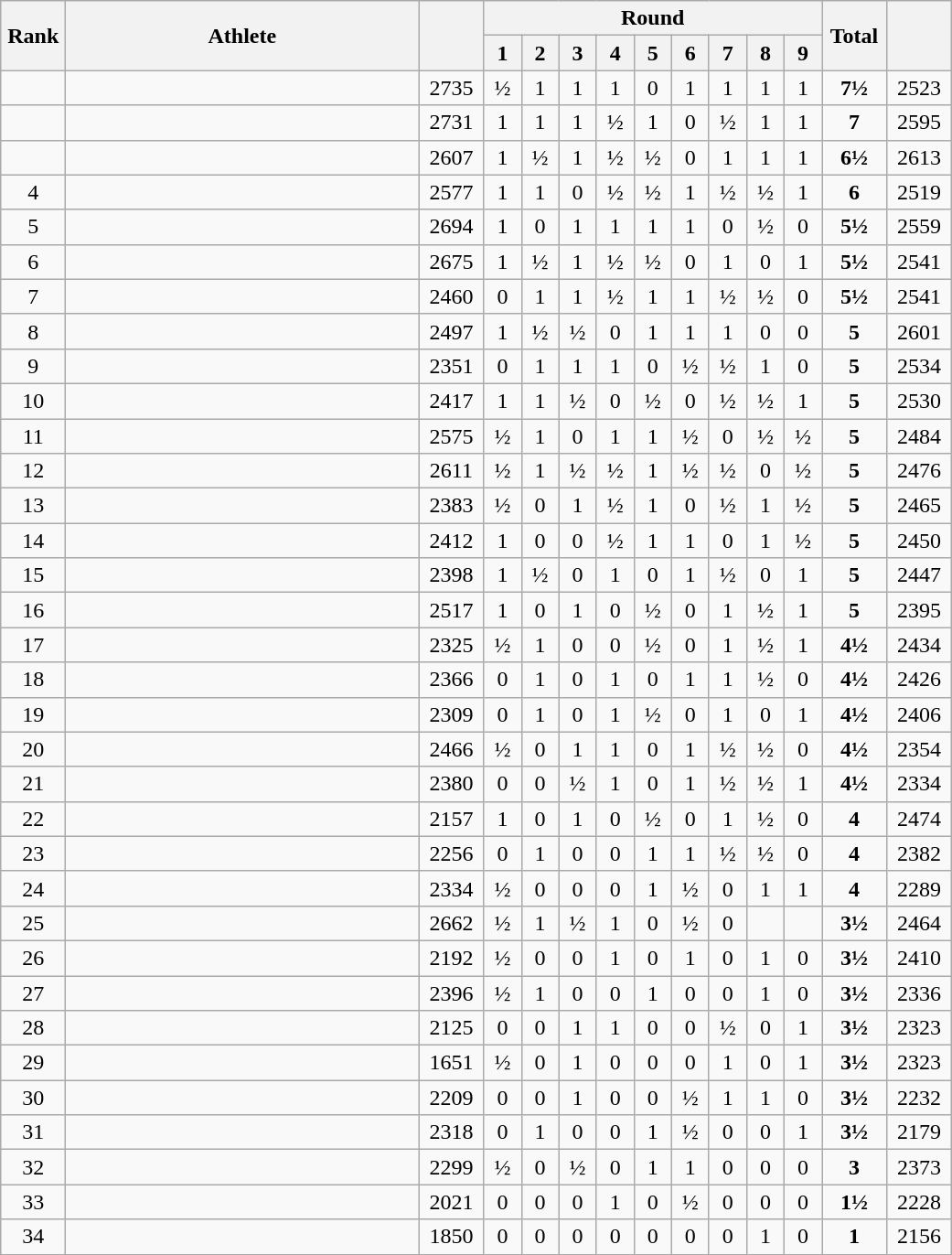<table class=wikitable style="text-align:center">
<tr>
<th rowspan="2" width=40>Rank</th>
<th rowspan="2" width=250>Athlete</th>
<th rowspan="2" width=40></th>
<th colspan="9">Round</th>
<th rowspan="2" width=40>Total</th>
<th rowspan="2" width=40></th>
</tr>
<tr>
<th width=20>1</th>
<th width=20>2</th>
<th width=20>3</th>
<th width=20>4</th>
<th width=20>5</th>
<th width=20>6</th>
<th width=20>7</th>
<th width=20>8</th>
<th width=20>9</th>
</tr>
<tr>
<td></td>
<td align=left></td>
<td>2735</td>
<td>½</td>
<td>1</td>
<td>1</td>
<td>1</td>
<td>0</td>
<td>1</td>
<td>1</td>
<td>1</td>
<td>1</td>
<td><strong>7½</strong></td>
<td>2523</td>
</tr>
<tr>
<td></td>
<td align=left></td>
<td>2731</td>
<td>1</td>
<td>1</td>
<td>1</td>
<td>½</td>
<td>1</td>
<td>0</td>
<td>½</td>
<td>1</td>
<td>1</td>
<td><strong>7</strong></td>
<td>2595</td>
</tr>
<tr>
<td></td>
<td align=left></td>
<td>2607</td>
<td>1</td>
<td>½</td>
<td>1</td>
<td>½</td>
<td>½</td>
<td>0</td>
<td>1</td>
<td>1</td>
<td>1</td>
<td><strong>6½</strong></td>
<td>2613</td>
</tr>
<tr>
<td>4</td>
<td align=left></td>
<td>2577</td>
<td>1</td>
<td>1</td>
<td>0</td>
<td>½</td>
<td>½</td>
<td>1</td>
<td>½</td>
<td>½</td>
<td>1</td>
<td><strong>6</strong></td>
<td>2519</td>
</tr>
<tr>
<td>5</td>
<td align=left></td>
<td>2694</td>
<td>1</td>
<td>0</td>
<td>1</td>
<td>1</td>
<td>1</td>
<td>1</td>
<td>0</td>
<td>½</td>
<td>0</td>
<td><strong>5½</strong></td>
<td>2559</td>
</tr>
<tr>
<td>6</td>
<td align=left></td>
<td>2675</td>
<td>1</td>
<td>½</td>
<td>1</td>
<td>½</td>
<td>½</td>
<td>0</td>
<td>1</td>
<td>0</td>
<td>1</td>
<td><strong>5½</strong></td>
<td>2541</td>
</tr>
<tr>
<td>7</td>
<td align=left></td>
<td>2460</td>
<td>0</td>
<td>1</td>
<td>1</td>
<td>½</td>
<td>1</td>
<td>1</td>
<td>½</td>
<td>½</td>
<td>0</td>
<td><strong>5½</strong></td>
<td>2541</td>
</tr>
<tr>
<td>8</td>
<td align=left></td>
<td>2497</td>
<td>1</td>
<td>½</td>
<td>½</td>
<td>0</td>
<td>1</td>
<td>1</td>
<td>1</td>
<td>0</td>
<td>0</td>
<td><strong>5</strong></td>
<td>2601</td>
</tr>
<tr>
<td>9</td>
<td align=left></td>
<td>2351</td>
<td>0</td>
<td>1</td>
<td>1</td>
<td>1</td>
<td>0</td>
<td>½</td>
<td>½</td>
<td>1</td>
<td>0</td>
<td><strong>5</strong></td>
<td>2534</td>
</tr>
<tr>
<td>10</td>
<td align=left></td>
<td>2417</td>
<td>1</td>
<td>1</td>
<td>½</td>
<td>0</td>
<td>½</td>
<td>0</td>
<td>½</td>
<td>½</td>
<td>1</td>
<td><strong>5</strong></td>
<td>2530</td>
</tr>
<tr>
<td>11</td>
<td align=left></td>
<td>2575</td>
<td>½</td>
<td>1</td>
<td>0</td>
<td>1</td>
<td>1</td>
<td>½</td>
<td>0</td>
<td>½</td>
<td>½</td>
<td><strong>5</strong></td>
<td>2484</td>
</tr>
<tr>
<td>12</td>
<td align=left></td>
<td>2611</td>
<td>½</td>
<td>1</td>
<td>½</td>
<td>½</td>
<td>1</td>
<td>½</td>
<td>½</td>
<td>0</td>
<td>½</td>
<td><strong>5</strong></td>
<td>2476</td>
</tr>
<tr>
<td>13</td>
<td align=left></td>
<td>2383</td>
<td>½</td>
<td>0</td>
<td>1</td>
<td>½</td>
<td>1</td>
<td>0</td>
<td>½</td>
<td>1</td>
<td>½</td>
<td><strong>5</strong></td>
<td>2465</td>
</tr>
<tr>
<td>14</td>
<td align=left></td>
<td>2412</td>
<td>1</td>
<td>0</td>
<td>0</td>
<td>½</td>
<td>1</td>
<td>1</td>
<td>0</td>
<td>1</td>
<td>½</td>
<td><strong>5</strong></td>
<td>2450</td>
</tr>
<tr>
<td>15</td>
<td align=left></td>
<td>2398</td>
<td>1</td>
<td>½</td>
<td>0</td>
<td>1</td>
<td>0</td>
<td>1</td>
<td>½</td>
<td>0</td>
<td>1</td>
<td><strong>5</strong></td>
<td>2447</td>
</tr>
<tr>
<td>16</td>
<td align=left></td>
<td>2517</td>
<td>1</td>
<td>0</td>
<td>1</td>
<td>0</td>
<td>½</td>
<td>0</td>
<td>1</td>
<td>½</td>
<td>1</td>
<td><strong>5</strong></td>
<td>2395</td>
</tr>
<tr>
<td>17</td>
<td align=left></td>
<td>2325</td>
<td>½</td>
<td>1</td>
<td>0</td>
<td>0</td>
<td>½</td>
<td>0</td>
<td>1</td>
<td>½</td>
<td>1</td>
<td><strong>4½</strong></td>
<td>2434</td>
</tr>
<tr>
<td>18</td>
<td align=left></td>
<td>2366</td>
<td>0</td>
<td>1</td>
<td>0</td>
<td>1</td>
<td>0</td>
<td>1</td>
<td>1</td>
<td>½</td>
<td>0</td>
<td><strong>4½</strong></td>
<td>2426</td>
</tr>
<tr>
<td>19</td>
<td align=left></td>
<td>2309</td>
<td>0</td>
<td>1</td>
<td>0</td>
<td>1</td>
<td>½</td>
<td>0</td>
<td>1</td>
<td>0</td>
<td>1</td>
<td><strong>4½</strong></td>
<td>2406</td>
</tr>
<tr>
<td>20</td>
<td align=left></td>
<td>2466</td>
<td>½</td>
<td>0</td>
<td>1</td>
<td>1</td>
<td>0</td>
<td>1</td>
<td>½</td>
<td>½</td>
<td>0</td>
<td><strong>4½</strong></td>
<td>2354</td>
</tr>
<tr>
<td>21</td>
<td align=left></td>
<td>2380</td>
<td>0</td>
<td>0</td>
<td>½</td>
<td>1</td>
<td>0</td>
<td>1</td>
<td>½</td>
<td>½</td>
<td>1</td>
<td><strong>4½</strong></td>
<td>2334</td>
</tr>
<tr>
<td>22</td>
<td align=left></td>
<td>2157</td>
<td>1</td>
<td>0</td>
<td>1</td>
<td>0</td>
<td>½</td>
<td>0</td>
<td>1</td>
<td>½</td>
<td>0</td>
<td><strong>4</strong></td>
<td>2474</td>
</tr>
<tr>
<td>23</td>
<td align=left></td>
<td>2256</td>
<td>0</td>
<td>1</td>
<td>0</td>
<td>0</td>
<td>1</td>
<td>1</td>
<td>½</td>
<td>½</td>
<td>0</td>
<td><strong>4</strong></td>
<td>2382</td>
</tr>
<tr>
<td>24</td>
<td align=left></td>
<td>2334</td>
<td>½</td>
<td>0</td>
<td>0</td>
<td>0</td>
<td>1</td>
<td>½</td>
<td>0</td>
<td>1</td>
<td>1</td>
<td><strong>4</strong></td>
<td>2289</td>
</tr>
<tr>
<td>25</td>
<td align=left></td>
<td>2662</td>
<td>½</td>
<td>1</td>
<td>½</td>
<td>1</td>
<td>0</td>
<td>½</td>
<td>0</td>
<td></td>
<td></td>
<td><strong>3½</strong></td>
<td>2464</td>
</tr>
<tr>
<td>26</td>
<td align=left></td>
<td>2192</td>
<td>½</td>
<td>0</td>
<td>0</td>
<td>1</td>
<td>0</td>
<td>1</td>
<td>0</td>
<td>1</td>
<td>0</td>
<td><strong>3½</strong></td>
<td>2410</td>
</tr>
<tr>
<td>27</td>
<td align=left></td>
<td>2396</td>
<td>½</td>
<td>1</td>
<td>0</td>
<td>0</td>
<td>1</td>
<td>0</td>
<td>0</td>
<td>1</td>
<td>0</td>
<td><strong>3½</strong></td>
<td>2336</td>
</tr>
<tr>
<td>28</td>
<td align=left></td>
<td>2125</td>
<td>0</td>
<td>0</td>
<td>1</td>
<td>1</td>
<td>0</td>
<td>0</td>
<td>½</td>
<td>0</td>
<td>1</td>
<td><strong>3½</strong></td>
<td>2323</td>
</tr>
<tr>
<td>29</td>
<td align=left></td>
<td>1651</td>
<td>½</td>
<td>0</td>
<td>1</td>
<td>0</td>
<td>0</td>
<td>0</td>
<td>1</td>
<td>0</td>
<td>1</td>
<td><strong>3½</strong></td>
<td>2323</td>
</tr>
<tr>
<td>30</td>
<td align=left></td>
<td>2209</td>
<td>0</td>
<td>0</td>
<td>1</td>
<td>0</td>
<td>0</td>
<td>½</td>
<td>1</td>
<td>1</td>
<td>0</td>
<td><strong>3½</strong></td>
<td>2232</td>
</tr>
<tr>
<td>31</td>
<td align=left></td>
<td>2318</td>
<td>0</td>
<td>1</td>
<td>0</td>
<td>0</td>
<td>1</td>
<td>½</td>
<td>0</td>
<td>0</td>
<td>1</td>
<td><strong>3½</strong></td>
<td>2179</td>
</tr>
<tr>
<td>32</td>
<td align=left></td>
<td>2299</td>
<td>½</td>
<td>0</td>
<td>½</td>
<td>0</td>
<td>1</td>
<td>1</td>
<td>0</td>
<td>0</td>
<td>0</td>
<td><strong>3</strong></td>
<td>2373</td>
</tr>
<tr>
<td>33</td>
<td align=left></td>
<td>2021</td>
<td>0</td>
<td>0</td>
<td>0</td>
<td>1</td>
<td>0</td>
<td>½</td>
<td>0</td>
<td>0</td>
<td>0</td>
<td><strong>1½</strong></td>
<td>2228</td>
</tr>
<tr>
<td>34</td>
<td align=left></td>
<td>1850</td>
<td>0</td>
<td>0</td>
<td>0</td>
<td>0</td>
<td>0</td>
<td>0</td>
<td>0</td>
<td>1</td>
<td>0</td>
<td><strong>1</strong></td>
<td>2156</td>
</tr>
</table>
